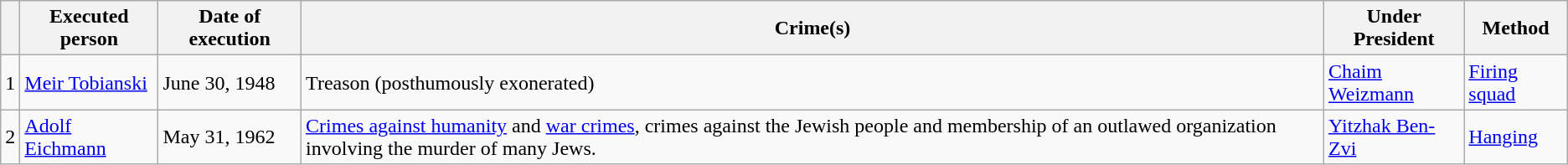<table class="wikitable">
<tr>
<th></th>
<th>Executed person</th>
<th>Date of execution</th>
<th>Crime(s)</th>
<th>Under President</th>
<th>Method</th>
</tr>
<tr>
<td>1</td>
<td><a href='#'>Meir Tobianski</a></td>
<td>June 30, 1948</td>
<td>Treason (posthumously exonerated)</td>
<td><a href='#'>Chaim Weizmann</a></td>
<td><a href='#'>Firing squad</a></td>
</tr>
<tr>
<td>2</td>
<td><a href='#'>Adolf Eichmann</a></td>
<td>May 31, 1962</td>
<td><a href='#'>Crimes against humanity</a> and <a href='#'>war crimes</a>, crimes against the Jewish people and membership of an outlawed organization involving the murder of many Jews.</td>
<td><a href='#'>Yitzhak Ben-Zvi</a></td>
<td><a href='#'>Hanging</a></td>
</tr>
</table>
